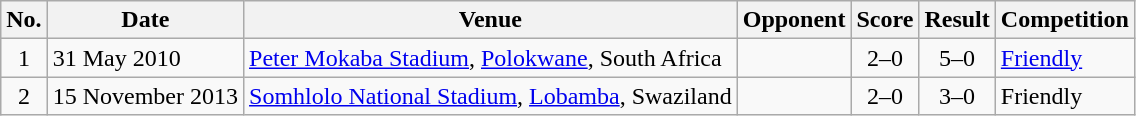<table class="wikitable sortable">
<tr>
<th scope="col">No.</th>
<th scope="col">Date</th>
<th scope="col">Venue</th>
<th scope="col">Opponent</th>
<th scope="col">Score</th>
<th scope="col">Result</th>
<th scope="col">Competition</th>
</tr>
<tr>
<td align="center">1</td>
<td>31 May 2010</td>
<td><a href='#'>Peter Mokaba Stadium</a>, <a href='#'>Polokwane</a>, South Africa</td>
<td></td>
<td align="center">2–0</td>
<td align="center">5–0</td>
<td><a href='#'>Friendly</a></td>
</tr>
<tr>
<td align="center">2</td>
<td>15 November 2013</td>
<td><a href='#'>Somhlolo National Stadium</a>, <a href='#'>Lobamba</a>, Swaziland</td>
<td></td>
<td align="center">2–0</td>
<td align="center">3–0</td>
<td>Friendly</td>
</tr>
</table>
